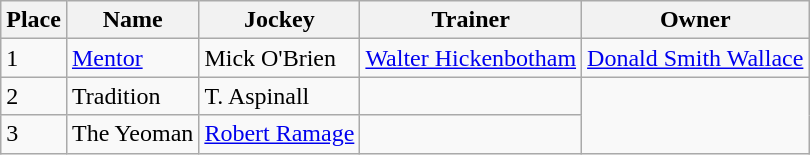<table class="wikitable">
<tr>
<th>Place</th>
<th>Name</th>
<th>Jockey</th>
<th>Trainer</th>
<th>Owner</th>
</tr>
<tr>
<td>1</td>
<td><a href='#'>Mentor</a></td>
<td>Mick O'Brien</td>
<td><a href='#'>Walter Hickenbotham</a></td>
<td><a href='#'>Donald Smith Wallace</a></td>
</tr>
<tr>
<td>2</td>
<td>Tradition</td>
<td>T. Aspinall</td>
<td></td>
</tr>
<tr>
<td>3</td>
<td>The Yeoman</td>
<td><a href='#'>Robert Ramage</a></td>
<td></td>
</tr>
</table>
